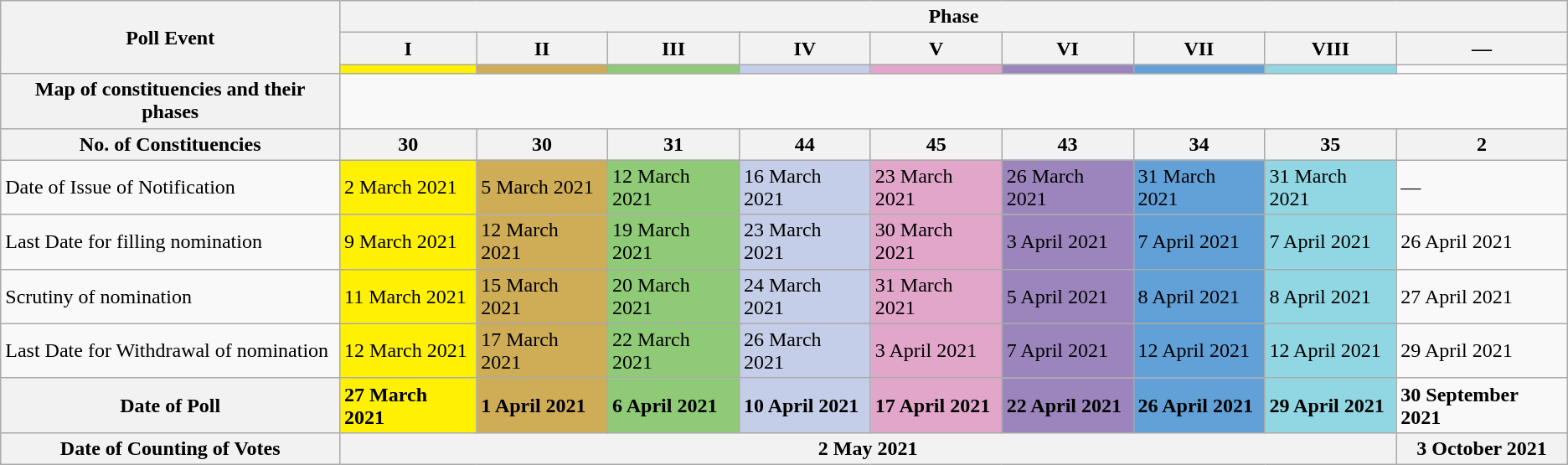<table class="wikitable">
<tr>
<th Rowspan=3>Poll Event</th>
<th Colspan=9>Phase</th>
</tr>
<tr>
<th>I</th>
<th>II</th>
<th>III</th>
<th>IV</th>
<th>V</th>
<th>VI</th>
<th>VII</th>
<th>VIII</th>
<th>—</th>
</tr>
<tr>
<td bgcolor=#FFF101></td>
<td bgcolor=#CEAD56></td>
<td bgcolor=#8FCB76></td>
<td bgcolor=#C5CEE8></td>
<td bgcolor=#E3A6CB></td>
<td bgcolor=#9C85BD></td>
<td bgcolor=#61A1D7></td>
<td bgcolor=#91D6E3></td>
<td></td>
</tr>
<tr>
<th>Map of constituencies and their phases</th>
<td colspan ="9"></td>
</tr>
<tr>
<th>No. of Constituencies</th>
<th>30</th>
<th>30</th>
<th>31</th>
<th>44</th>
<th>45</th>
<th>43</th>
<th>34</th>
<th>35</th>
<th>2</th>
</tr>
<tr>
<td>Date of Issue of Notification</td>
<td bgcolor=#FFF101>2 March 2021</td>
<td bgcolor=#CEAD56>5 March 2021</td>
<td bgcolor=#8FCB76>12 March 2021</td>
<td bgcolor=#C5CEE8>16 March 2021</td>
<td bgcolor=#E3A6CB>23 March 2021</td>
<td bgcolor=#9C85BD>26 March 2021</td>
<td bgcolor=#61A1D7>31 March 2021</td>
<td bgcolor=#91D6E3>31 March 2021</td>
<td>—</td>
</tr>
<tr>
<td>Last Date for filling nomination</td>
<td bgcolor=#FFF101>9 March 2021</td>
<td bgcolor=#CEAD56>12 March 2021</td>
<td bgcolor=#8FCB76>19 March 2021</td>
<td bgcolor=#C5CEE8>23 March 2021</td>
<td bgcolor=#E3A6CB>30 March 2021</td>
<td bgcolor=#9C85BD>3 April 2021</td>
<td bgcolor=#61A1D7>7 April 2021</td>
<td bgcolor=#91D6E3>7 April 2021</td>
<td>26 April 2021</td>
</tr>
<tr>
<td>Scrutiny of nomination</td>
<td bgcolor=#FFF101>11 March 2021</td>
<td bgcolor=#CEAD56>15 March 2021</td>
<td bgcolor=#8FCB76>20 March 2021</td>
<td bgcolor=#C5CEE8>24 March 2021</td>
<td bgcolor=#E3A6CB>31 March 2021</td>
<td bgcolor=#9C85BD>5 April 2021</td>
<td bgcolor=#61A1D7>8 April 2021</td>
<td bgcolor=#91D6E3>8 April 2021</td>
<td>27 April 2021</td>
</tr>
<tr>
<td>Last Date for Withdrawal of nomination</td>
<td bgcolor=#FFF101>12 March 2021</td>
<td bgcolor=#CEAD56>17 March 2021</td>
<td bgcolor=#8FCB76>22 March 2021</td>
<td bgcolor=#C5CEE8>26 March 2021</td>
<td bgcolor=#E3A6CB>3 April 2021</td>
<td bgcolor=#9C85BD>7 April 2021</td>
<td bgcolor=#61A1D7>12 April 2021</td>
<td bgcolor=#91D6E3>12 April 2021</td>
<td>29 April 2021</td>
</tr>
<tr>
<th>Date of Poll</th>
<td bgcolor=#FFF101><strong>27 March 2021</strong></td>
<td bgcolor=#CEAD56><strong>1 April 2021</strong></td>
<td bgcolor=#8FCB76><strong>6 April 2021</strong></td>
<td bgcolor=#C5CEE8><strong>10 April 2021</strong></td>
<td bgcolor=#E3A6CB><strong>17 April 2021</strong></td>
<td bgcolor=#9C85BD><strong>22 April 2021</strong></td>
<td bgcolor=#61A1D7><strong>26 April 2021</strong></td>
<td bgcolor=#91D6E3><strong>29 April 2021</strong></td>
<td><strong>30 September 2021</strong></td>
</tr>
<tr>
<th>Date of Counting of Votes</th>
<th align=center Colspan=8>2 May 2021</th>
<th>3 October 2021</th>
</tr>
</table>
